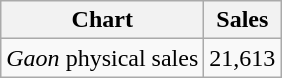<table class="wikitable">
<tr>
<th>Chart</th>
<th>Sales</th>
</tr>
<tr>
<td><em>Gaon</em> physical sales</td>
<td align="center">21,613</td>
</tr>
</table>
